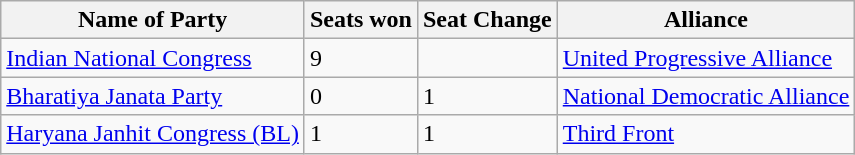<table class="wikitable sortable">
<tr>
<th>Name of Party</th>
<th>Seats won</th>
<th>Seat Change</th>
<th>Alliance</th>
</tr>
<tr>
<td><a href='#'>Indian National Congress</a></td>
<td>9</td>
<td></td>
<td><a href='#'>United Progressive Alliance</a></td>
</tr>
<tr>
<td><a href='#'>Bharatiya Janata Party</a></td>
<td>0</td>
<td>1</td>
<td><a href='#'>National Democratic Alliance</a></td>
</tr>
<tr>
<td><a href='#'>Haryana Janhit Congress (BL)</a></td>
<td>1</td>
<td>1</td>
<td><a href='#'>Third Front</a></td>
</tr>
</table>
